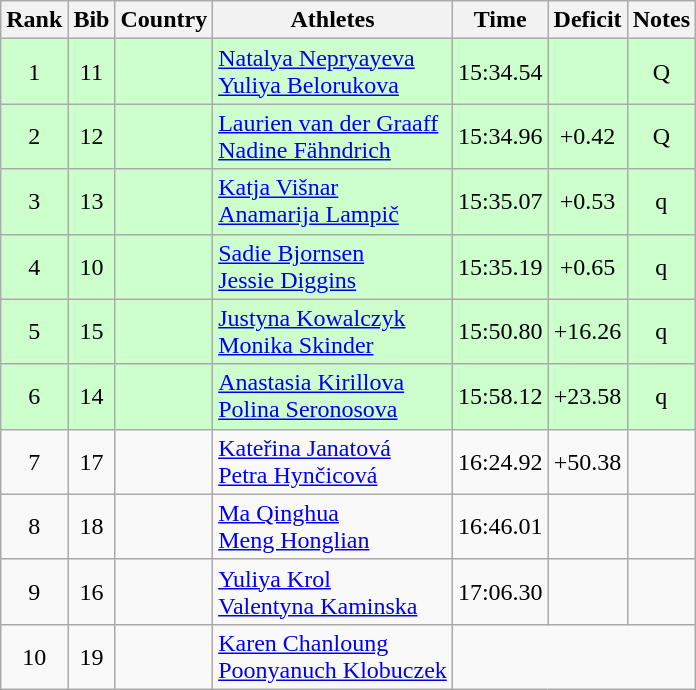<table class="wikitable sortable" style="text-align:center">
<tr>
<th>Rank</th>
<th>Bib</th>
<th>Country</th>
<th>Athletes</th>
<th>Time</th>
<th>Deficit</th>
<th>Notes</th>
</tr>
<tr bgcolor=ccffcc>
<td>1</td>
<td>11</td>
<td align=left></td>
<td align=left><a href='#'>Natalya Nepryayeva</a><br><a href='#'>Yuliya Belorukova</a></td>
<td>15:34.54</td>
<td></td>
<td>Q</td>
</tr>
<tr bgcolor=ccffcc>
<td>2</td>
<td>12</td>
<td align=left></td>
<td align=left><a href='#'>Laurien van der Graaff</a><br><a href='#'>Nadine Fähndrich</a></td>
<td>15:34.96</td>
<td>+0.42</td>
<td>Q</td>
</tr>
<tr bgcolor=ccffcc>
<td>3</td>
<td>13</td>
<td align=left></td>
<td align=left><a href='#'>Katja Višnar</a><br><a href='#'>Anamarija Lampič</a></td>
<td>15:35.07</td>
<td>+0.53</td>
<td>q</td>
</tr>
<tr bgcolor=ccffcc>
<td>4</td>
<td>10</td>
<td align=left></td>
<td align=left><a href='#'>Sadie Bjornsen</a><br><a href='#'>Jessie Diggins</a></td>
<td>15:35.19</td>
<td>+0.65</td>
<td>q</td>
</tr>
<tr bgcolor=ccffcc>
<td>5</td>
<td>15</td>
<td align=left></td>
<td align=left><a href='#'>Justyna Kowalczyk</a><br><a href='#'>Monika Skinder</a></td>
<td>15:50.80</td>
<td>+16.26</td>
<td>q</td>
</tr>
<tr bgcolor=ccffcc>
<td>6</td>
<td>14</td>
<td align=left></td>
<td align=left><a href='#'>Anastasia Kirillova</a><br><a href='#'>Polina Seronosova</a></td>
<td>15:58.12</td>
<td>+23.58</td>
<td>q</td>
</tr>
<tr>
<td>7</td>
<td>17</td>
<td align=left></td>
<td align=left><a href='#'>Kateřina Janatová</a><br><a href='#'>Petra Hynčicová</a></td>
<td>16:24.92</td>
<td>+50.38</td>
<td></td>
</tr>
<tr>
<td>8</td>
<td>18</td>
<td align=left></td>
<td align=left><a href='#'>Ma Qinghua</a><br><a href='#'>Meng Honglian</a></td>
<td>16:46.01</td>
<td></td>
<td></td>
</tr>
<tr>
<td>9</td>
<td>16</td>
<td align=left></td>
<td align=left><a href='#'>Yuliya Krol</a><br><a href='#'>Valentyna Kaminska</a></td>
<td>17:06.30</td>
<td></td>
<td></td>
</tr>
<tr>
<td>10</td>
<td>19</td>
<td align=left></td>
<td align=left><a href='#'>Karen Chanloung</a><br><a href='#'>Poonyanuch Klobuczek</a></td>
<td colspan=3></td>
</tr>
</table>
